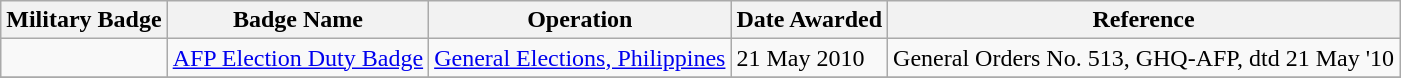<table class="wikitable">
<tr>
<th>Military Badge</th>
<th>Badge Name</th>
<th>Operation</th>
<th>Date Awarded</th>
<th>Reference</th>
</tr>
<tr>
<td></td>
<td><a href='#'>AFP Election Duty Badge</a></td>
<td><a href='#'>General Elections, Philippines</a></td>
<td>21 May 2010</td>
<td>General Orders No. 513, GHQ-AFP, dtd 21 May '10</td>
</tr>
<tr>
</tr>
</table>
